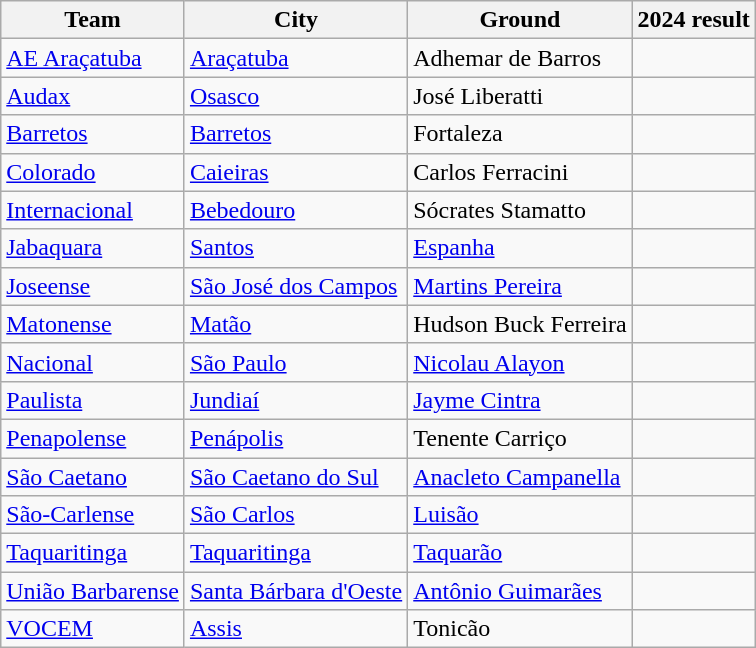<table class="wikitable sortable">
<tr>
<th>Team</th>
<th>City</th>
<th>Ground</th>
<th>2024 result</th>
</tr>
<tr>
<td><a href='#'>AE Araçatuba</a></td>
<td><a href='#'>Araçatuba</a></td>
<td>Adhemar de Barros</td>
<td></td>
</tr>
<tr>
<td><a href='#'>Audax</a></td>
<td><a href='#'>Osasco</a></td>
<td>José Liberatti</td>
<td></td>
</tr>
<tr>
<td><a href='#'>Barretos</a></td>
<td><a href='#'>Barretos</a></td>
<td>Fortaleza</td>
<td></td>
</tr>
<tr>
<td><a href='#'>Colorado</a></td>
<td><a href='#'>Caieiras</a></td>
<td>Carlos Ferracini</td>
<td></td>
</tr>
<tr>
<td><a href='#'>Internacional</a></td>
<td><a href='#'>Bebedouro</a></td>
<td>Sócrates Stamatto</td>
<td></td>
</tr>
<tr>
<td><a href='#'>Jabaquara</a></td>
<td><a href='#'>Santos</a></td>
<td><a href='#'>Espanha</a></td>
<td></td>
</tr>
<tr>
<td><a href='#'>Joseense</a></td>
<td><a href='#'>São José dos Campos</a></td>
<td><a href='#'>Martins Pereira</a></td>
<td></td>
</tr>
<tr>
<td><a href='#'>Matonense</a></td>
<td><a href='#'>Matão</a></td>
<td>Hudson Buck Ferreira</td>
<td></td>
</tr>
<tr>
<td><a href='#'>Nacional</a></td>
<td><a href='#'>São Paulo</a> </td>
<td><a href='#'>Nicolau Alayon</a></td>
<td></td>
</tr>
<tr>
<td><a href='#'>Paulista</a></td>
<td><a href='#'>Jundiaí</a></td>
<td><a href='#'>Jayme Cintra</a></td>
<td></td>
</tr>
<tr>
<td><a href='#'>Penapolense</a></td>
<td><a href='#'>Penápolis</a></td>
<td>Tenente Carriço</td>
<td></td>
</tr>
<tr>
<td><a href='#'>São Caetano</a></td>
<td><a href='#'>São Caetano do Sul</a></td>
<td><a href='#'>Anacleto Campanella</a></td>
<td></td>
</tr>
<tr>
<td><a href='#'>São-Carlense</a></td>
<td><a href='#'>São Carlos</a></td>
<td><a href='#'>Luisão</a></td>
<td></td>
</tr>
<tr>
<td><a href='#'>Taquaritinga</a></td>
<td><a href='#'>Taquaritinga</a></td>
<td><a href='#'>Taquarão</a></td>
<td></td>
</tr>
<tr>
<td><a href='#'>União Barbarense</a></td>
<td><a href='#'>Santa Bárbara d'Oeste</a></td>
<td><a href='#'>Antônio Guimarães</a></td>
<td></td>
</tr>
<tr>
<td><a href='#'>VOCEM</a></td>
<td><a href='#'>Assis</a></td>
<td>Tonicão</td>
<td></td>
</tr>
</table>
